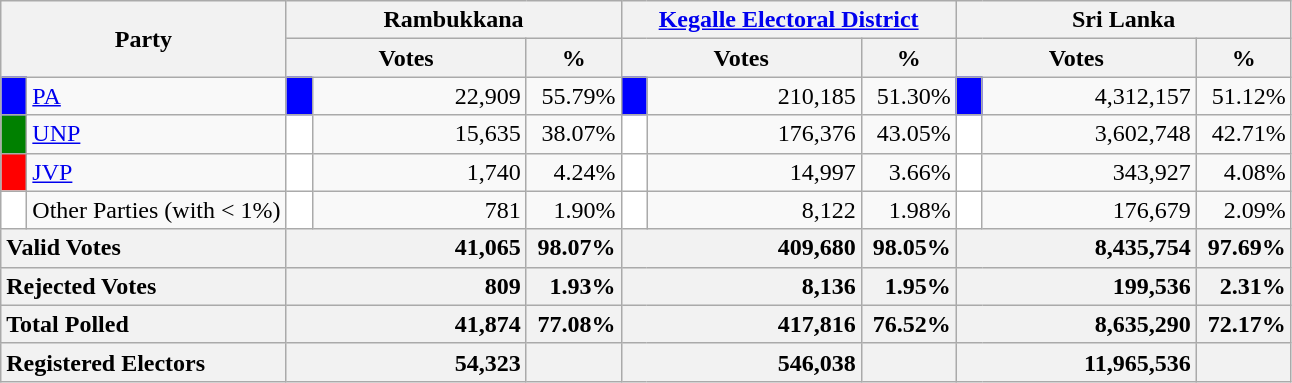<table class="wikitable">
<tr>
<th colspan="2" width="144px"rowspan="2">Party</th>
<th colspan="3" width="216px">Rambukkana</th>
<th colspan="3" width="216px"><a href='#'>Kegalle Electoral District</a></th>
<th colspan="3" width="216px">Sri Lanka</th>
</tr>
<tr>
<th colspan="2" width="144px">Votes</th>
<th>%</th>
<th colspan="2" width="144px">Votes</th>
<th>%</th>
<th colspan="2" width="144px">Votes</th>
<th>%</th>
</tr>
<tr>
<td style="background-color:blue;" width="10px"></td>
<td style="text-align:left;"><a href='#'>PA</a></td>
<td style="background-color:blue;" width="10px"></td>
<td style="text-align:right;">22,909</td>
<td style="text-align:right;">55.79%</td>
<td style="background-color:blue;" width="10px"></td>
<td style="text-align:right;">210,185</td>
<td style="text-align:right;">51.30%</td>
<td style="background-color:blue;" width="10px"></td>
<td style="text-align:right;">4,312,157</td>
<td style="text-align:right;">51.12%</td>
</tr>
<tr>
<td style="background-color:green;" width="10px"></td>
<td style="text-align:left;"><a href='#'>UNP</a></td>
<td style="background-color:white;" width="10px"></td>
<td style="text-align:right;">15,635</td>
<td style="text-align:right;">38.07%</td>
<td style="background-color:white;" width="10px"></td>
<td style="text-align:right;">176,376</td>
<td style="text-align:right;">43.05%</td>
<td style="background-color:white;" width="10px"></td>
<td style="text-align:right;">3,602,748</td>
<td style="text-align:right;">42.71%</td>
</tr>
<tr>
<td style="background-color:red;" width="10px"></td>
<td style="text-align:left;"><a href='#'>JVP</a></td>
<td style="background-color:white;" width="10px"></td>
<td style="text-align:right;">1,740</td>
<td style="text-align:right;">4.24%</td>
<td style="background-color:white;" width="10px"></td>
<td style="text-align:right;">14,997</td>
<td style="text-align:right;">3.66%</td>
<td style="background-color:white;" width="10px"></td>
<td style="text-align:right;">343,927</td>
<td style="text-align:right;">4.08%</td>
</tr>
<tr>
<td style="background-color:white;" width="10px"></td>
<td style="text-align:left;">Other Parties (with < 1%)</td>
<td style="background-color:white;" width="10px"></td>
<td style="text-align:right;">781</td>
<td style="text-align:right;">1.90%</td>
<td style="background-color:white;" width="10px"></td>
<td style="text-align:right;">8,122</td>
<td style="text-align:right;">1.98%</td>
<td style="background-color:white;" width="10px"></td>
<td style="text-align:right;">176,679</td>
<td style="text-align:right;">2.09%</td>
</tr>
<tr>
<th colspan="2" width="144px"style="text-align:left;">Valid Votes</th>
<th style="text-align:right;"colspan="2" width="144px">41,065</th>
<th style="text-align:right;">98.07%</th>
<th style="text-align:right;"colspan="2" width="144px">409,680</th>
<th style="text-align:right;">98.05%</th>
<th style="text-align:right;"colspan="2" width="144px">8,435,754</th>
<th style="text-align:right;">97.69%</th>
</tr>
<tr>
<th colspan="2" width="144px"style="text-align:left;">Rejected Votes</th>
<th style="text-align:right;"colspan="2" width="144px">809</th>
<th style="text-align:right;">1.93%</th>
<th style="text-align:right;"colspan="2" width="144px">8,136</th>
<th style="text-align:right;">1.95%</th>
<th style="text-align:right;"colspan="2" width="144px">199,536</th>
<th style="text-align:right;">2.31%</th>
</tr>
<tr>
<th colspan="2" width="144px"style="text-align:left;">Total Polled</th>
<th style="text-align:right;"colspan="2" width="144px">41,874</th>
<th style="text-align:right;">77.08%</th>
<th style="text-align:right;"colspan="2" width="144px">417,816</th>
<th style="text-align:right;">76.52%</th>
<th style="text-align:right;"colspan="2" width="144px">8,635,290</th>
<th style="text-align:right;">72.17%</th>
</tr>
<tr>
<th colspan="2" width="144px"style="text-align:left;">Registered Electors</th>
<th style="text-align:right;"colspan="2" width="144px">54,323</th>
<th></th>
<th style="text-align:right;"colspan="2" width="144px">546,038</th>
<th></th>
<th style="text-align:right;"colspan="2" width="144px">11,965,536</th>
<th></th>
</tr>
</table>
